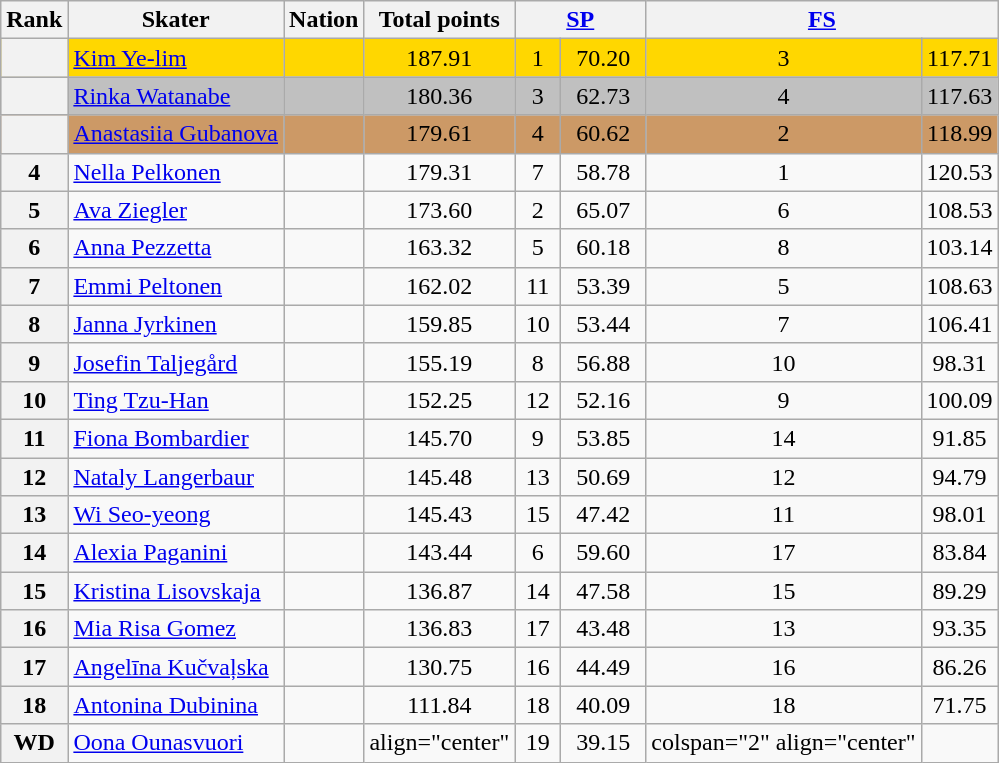<table class="wikitable sortable" style="text-align:left">
<tr>
<th scope="col">Rank</th>
<th scope="col">Skater</th>
<th scope="col">Nation</th>
<th scope="col">Total points</th>
<th scope="col" colspan="2" width="80px"><a href='#'>SP</a></th>
<th scope="col" colspan="2" width="80px"><a href='#'>FS</a></th>
</tr>
<tr bgcolor="gold">
<th scope="row"></th>
<td><a href='#'>Kim Ye-lim</a></td>
<td></td>
<td align="center">187.91</td>
<td align="center">1</td>
<td align="center">70.20</td>
<td align="center">3</td>
<td align="center">117.71</td>
</tr>
<tr bgcolor="silver">
<th scope="row"></th>
<td><a href='#'>Rinka Watanabe</a></td>
<td></td>
<td align="center">180.36</td>
<td align="center">3</td>
<td align="center">62.73</td>
<td align="center">4</td>
<td align="center">117.63</td>
</tr>
<tr bgcolor="cc9966">
<th scope="row"></th>
<td><a href='#'>Anastasiia Gubanova</a></td>
<td></td>
<td align="center">179.61</td>
<td align="center">4</td>
<td align="center">60.62</td>
<td align="center">2</td>
<td align="center">118.99</td>
</tr>
<tr>
<th scope="row">4</th>
<td><a href='#'>Nella Pelkonen</a></td>
<td></td>
<td align="center">179.31</td>
<td align="center">7</td>
<td align="center">58.78</td>
<td align="center">1</td>
<td align="center">120.53</td>
</tr>
<tr>
<th scope="row">5</th>
<td><a href='#'>Ava Ziegler</a></td>
<td></td>
<td align="center">173.60</td>
<td align="center">2</td>
<td align="center">65.07</td>
<td align="center">6</td>
<td align="center">108.53</td>
</tr>
<tr>
<th scope="row">6</th>
<td><a href='#'>Anna Pezzetta</a></td>
<td></td>
<td align="center">163.32</td>
<td align="center">5</td>
<td align="center">60.18</td>
<td align="center">8</td>
<td align="center">103.14</td>
</tr>
<tr>
<th scope="row">7</th>
<td><a href='#'>Emmi Peltonen</a></td>
<td></td>
<td align="center">162.02</td>
<td align="center">11</td>
<td align="center">53.39</td>
<td align="center">5</td>
<td align="center">108.63</td>
</tr>
<tr>
<th scope="row">8</th>
<td><a href='#'>Janna Jyrkinen</a></td>
<td></td>
<td align="center">159.85</td>
<td align="center">10</td>
<td align="center">53.44</td>
<td align="center">7</td>
<td align="center">106.41</td>
</tr>
<tr>
<th scope="row">9</th>
<td><a href='#'>Josefin Taljegård</a></td>
<td></td>
<td align="center">155.19</td>
<td align="center">8</td>
<td align="center">56.88</td>
<td align="center">10</td>
<td align="center">98.31</td>
</tr>
<tr>
<th scope="row">10</th>
<td><a href='#'>Ting Tzu-Han</a></td>
<td></td>
<td align="center">152.25</td>
<td align="center">12</td>
<td align="center">52.16</td>
<td align="center">9</td>
<td align="center">100.09</td>
</tr>
<tr>
<th scope="row">11</th>
<td><a href='#'>Fiona Bombardier</a></td>
<td></td>
<td align="center">145.70</td>
<td align="center">9</td>
<td align="center">53.85</td>
<td align="center">14</td>
<td align="center">91.85</td>
</tr>
<tr>
<th scope="row">12</th>
<td><a href='#'>Nataly Langerbaur</a></td>
<td></td>
<td align="center">145.48</td>
<td align="center">13</td>
<td align="center">50.69</td>
<td align="center">12</td>
<td align="center">94.79</td>
</tr>
<tr>
<th scope="row">13</th>
<td><a href='#'>Wi Seo-yeong</a></td>
<td></td>
<td align="center">145.43</td>
<td align="center">15</td>
<td align="center">47.42</td>
<td align="center">11</td>
<td align="center">98.01</td>
</tr>
<tr>
<th scope="row">14</th>
<td><a href='#'>Alexia Paganini</a></td>
<td></td>
<td align="center">143.44</td>
<td align="center">6</td>
<td align="center">59.60</td>
<td align="center">17</td>
<td align="center">83.84</td>
</tr>
<tr>
<th scope="row">15</th>
<td><a href='#'>Kristina Lisovskaja</a></td>
<td></td>
<td align="center">136.87</td>
<td align="center">14</td>
<td align="center">47.58</td>
<td align="center">15</td>
<td align="center">89.29</td>
</tr>
<tr>
<th scope="row">16</th>
<td><a href='#'>Mia Risa Gomez</a></td>
<td></td>
<td align="center">136.83</td>
<td align="center">17</td>
<td align="center">43.48</td>
<td align="center">13</td>
<td align="center">93.35</td>
</tr>
<tr>
<th scope="row">17</th>
<td><a href='#'>Angelīna Kučvaļska</a></td>
<td></td>
<td align="center">130.75</td>
<td align="center">16</td>
<td align="center">44.49</td>
<td align="center">16</td>
<td align="center">86.26</td>
</tr>
<tr>
<th scope="row">18</th>
<td><a href='#'>Antonina Dubinina</a></td>
<td></td>
<td align="center">111.84</td>
<td align="center">18</td>
<td align="center">40.09</td>
<td align="center">18</td>
<td align="center">71.75</td>
</tr>
<tr>
<th scope="row">WD</th>
<td><a href='#'>Oona Ounasvuori</a></td>
<td></td>
<td>align="center" </td>
<td align="center">19</td>
<td align="center">39.15</td>
<td>colspan="2" align="center" </td>
</tr>
</table>
